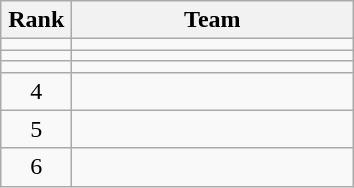<table class="wikitable" style="text-align: center;">
<tr>
<th width=40>Rank</th>
<th width=180>Team</th>
</tr>
<tr>
<td></td>
<td align="left"></td>
</tr>
<tr>
<td></td>
<td align="left"></td>
</tr>
<tr>
<td></td>
<td align="left"></td>
</tr>
<tr>
<td>4</td>
<td align="left"></td>
</tr>
<tr>
<td>5</td>
<td align="left"></td>
</tr>
<tr>
<td>6</td>
<td align="left"></td>
</tr>
</table>
